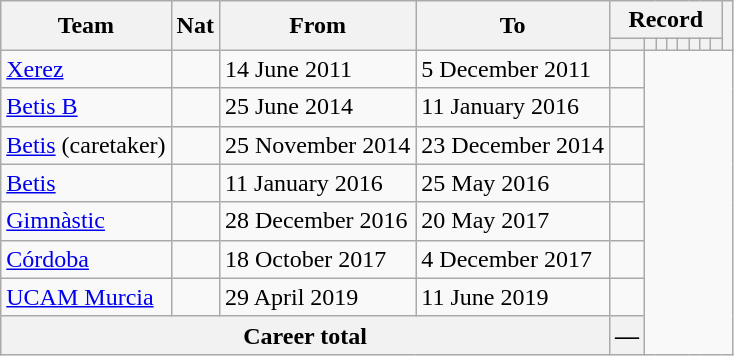<table class="wikitable" style="text-align: center">
<tr>
<th rowspan="2">Team</th>
<th rowspan="2">Nat</th>
<th rowspan="2">From</th>
<th rowspan="2">To</th>
<th colspan="8">Record</th>
<th rowspan=2></th>
</tr>
<tr>
<th></th>
<th></th>
<th></th>
<th></th>
<th></th>
<th></th>
<th></th>
<th></th>
</tr>
<tr>
<td align="left"><a href='#'>Xerez</a></td>
<td></td>
<td align=left>14 June 2011</td>
<td align=left>5 December 2011<br></td>
<td></td>
</tr>
<tr>
<td align="left"><a href='#'>Betis B</a></td>
<td></td>
<td align=left>25 June 2014</td>
<td align=left>11 January 2016<br></td>
<td></td>
</tr>
<tr>
<td align="left"><a href='#'>Betis</a> (caretaker)</td>
<td></td>
<td align=left>25 November 2014</td>
<td align=left>23 December 2014<br></td>
<td></td>
</tr>
<tr>
<td align="left"><a href='#'>Betis</a></td>
<td></td>
<td align=left>11 January 2016</td>
<td align=left>25 May 2016<br></td>
<td></td>
</tr>
<tr>
<td align="left"><a href='#'>Gimnàstic</a></td>
<td></td>
<td align=left>28 December 2016</td>
<td align=left>20 May 2017<br></td>
<td></td>
</tr>
<tr>
<td align="left"><a href='#'>Córdoba</a></td>
<td></td>
<td align=left>18 October 2017</td>
<td align=left>4 December 2017<br></td>
<td></td>
</tr>
<tr>
<td align="left"><a href='#'>UCAM Murcia</a></td>
<td></td>
<td align=left>29 April 2019</td>
<td align=left>11 June 2019<br></td>
<td></td>
</tr>
<tr>
<th colspan=4>Career total<br></th>
<th>—</th>
</tr>
</table>
